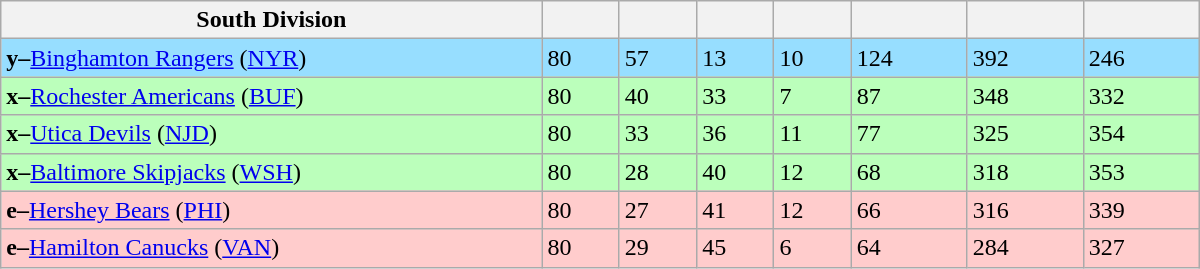<table class="wikitable" style="width:50em">
<tr>
<th width="35%">South Division</th>
<th width="5%"></th>
<th width="5%"></th>
<th width="5%"></th>
<th width="5%"></th>
<th width="7.5%"></th>
<th width="7.5%"></th>
<th width="7.5%"></th>
</tr>
<tr bgcolor="#97DEFF">
<td><strong>y–</strong><a href='#'>Binghamton Rangers</a> (<a href='#'>NYR</a>)</td>
<td>80</td>
<td>57</td>
<td>13</td>
<td>10</td>
<td>124</td>
<td>392</td>
<td>246</td>
</tr>
<tr bgcolor="#bbffbb">
<td><strong>x–</strong><a href='#'>Rochester Americans</a> (<a href='#'>BUF</a>)</td>
<td>80</td>
<td>40</td>
<td>33</td>
<td>7</td>
<td>87</td>
<td>348</td>
<td>332</td>
</tr>
<tr bgcolor="#bbffbb">
<td><strong>x–</strong><a href='#'>Utica Devils</a> (<a href='#'>NJD</a>)</td>
<td>80</td>
<td>33</td>
<td>36</td>
<td>11</td>
<td>77</td>
<td>325</td>
<td>354</td>
</tr>
<tr bgcolor="#bbffbb">
<td><strong>x–</strong><a href='#'>Baltimore Skipjacks</a> (<a href='#'>WSH</a>)</td>
<td>80</td>
<td>28</td>
<td>40</td>
<td>12</td>
<td>68</td>
<td>318</td>
<td>353</td>
</tr>
<tr bgcolor="#ffcccc">
<td><strong>e–</strong><a href='#'>Hershey Bears</a> (<a href='#'>PHI</a>)</td>
<td>80</td>
<td>27</td>
<td>41</td>
<td>12</td>
<td>66</td>
<td>316</td>
<td>339</td>
</tr>
<tr bgcolor="#ffcccc">
<td><strong>e–</strong><a href='#'>Hamilton Canucks</a> (<a href='#'>VAN</a>)</td>
<td>80</td>
<td>29</td>
<td>45</td>
<td>6</td>
<td>64</td>
<td>284</td>
<td>327</td>
</tr>
</table>
